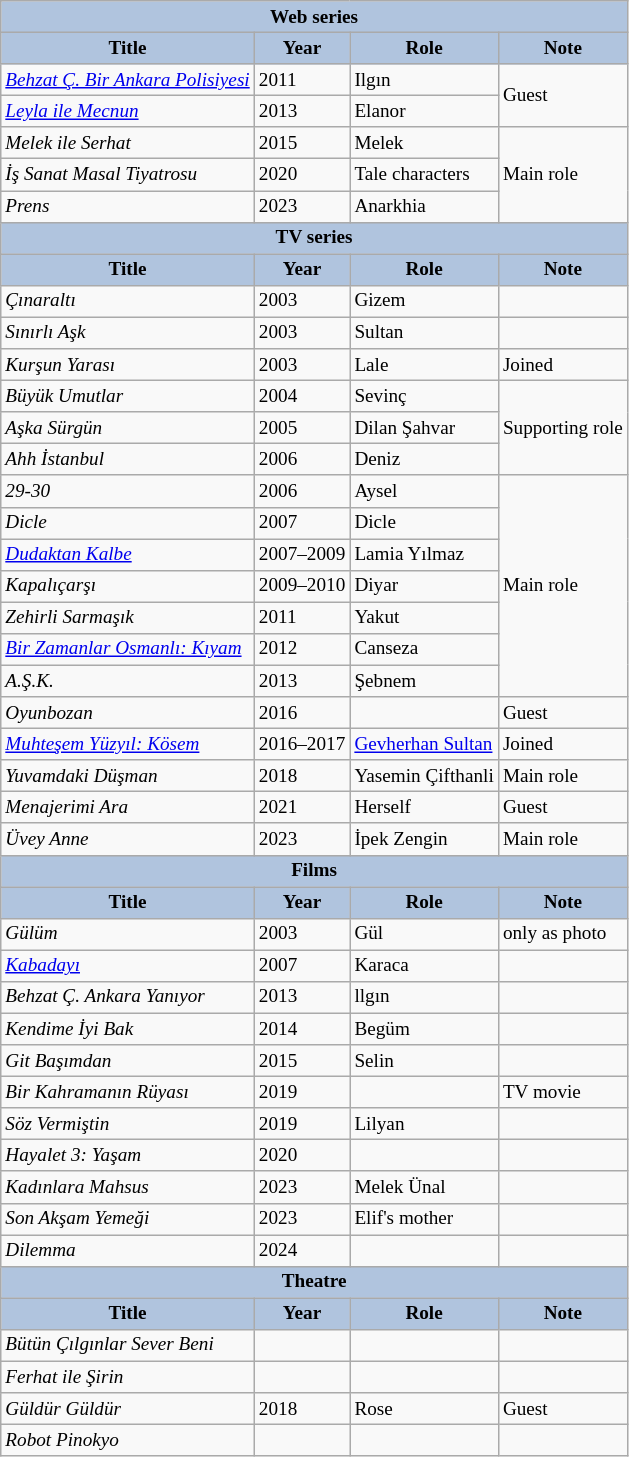<table class="wikitable" style="font-size: 80%;">
<tr>
<th colspan="4" style="background:LightSteelBlue">Web series</th>
</tr>
<tr>
<th style="background:LightSteelBlue">Title</th>
<th style="background:LightSteelBlue">Year</th>
<th style="background:LightSteelBlue">Role</th>
<th style="background:LightSteelBlue">Note</th>
</tr>
<tr>
<td><em><a href='#'>Behzat Ç. Bir Ankara Polisiyesi</a></em></td>
<td>2011</td>
<td>Ilgın</td>
<td rowspan="2">Guest</td>
</tr>
<tr>
<td><em><a href='#'>Leyla ile Mecnun</a></em></td>
<td>2013</td>
<td>Elanor</td>
</tr>
<tr>
<td><em>Melek ile Serhat</em></td>
<td>2015</td>
<td>Melek</td>
<td rowspan="3">Main role</td>
</tr>
<tr>
<td><em>İş Sanat Masal Tiyatrosu</em></td>
<td>2020</td>
<td>Tale characters</td>
</tr>
<tr>
<td><em>Prens</em></td>
<td>2023</td>
<td>Anarkhia</td>
</tr>
<tr>
<th colspan="4" style="background:LightSteelBlue">TV series</th>
</tr>
<tr>
<th style="background:LightSteelBlue">Title</th>
<th style="background:LightSteelBlue">Year</th>
<th style="background:LightSteelBlue">Role</th>
<th style="background:LightSteelBlue">Note</th>
</tr>
<tr>
<td><em>Çınaraltı</em></td>
<td>2003</td>
<td>Gizem</td>
<td></td>
</tr>
<tr>
<td><em>Sınırlı Aşk</em></td>
<td>2003</td>
<td>Sultan</td>
<td></td>
</tr>
<tr>
<td><em>Kurşun Yarası</em></td>
<td>2003</td>
<td>Lale</td>
<td>Joined</td>
</tr>
<tr>
<td><em>Büyük Umutlar</em></td>
<td>2004</td>
<td>Sevinç</td>
<td rowspan="3">Supporting role</td>
</tr>
<tr>
<td><em>Aşka Sürgün</em></td>
<td>2005</td>
<td>Dilan Şahvar</td>
</tr>
<tr>
<td><em>Ahh İstanbul</em></td>
<td>2006</td>
<td>Deniz</td>
</tr>
<tr>
<td><em>29-30</em></td>
<td>2006</td>
<td>Aysel</td>
<td rowspan="7">Main role</td>
</tr>
<tr>
<td><em>Dicle</em></td>
<td>2007</td>
<td>Dicle</td>
</tr>
<tr>
<td><em><a href='#'>Dudaktan Kalbe</a></em></td>
<td>2007–2009</td>
<td>Lamia Yılmaz</td>
</tr>
<tr>
<td><em>Kapalıçarşı</em></td>
<td>2009–2010</td>
<td>Diyar</td>
</tr>
<tr>
<td><em>Zehirli Sarmaşık</em></td>
<td>2011</td>
<td>Yakut</td>
</tr>
<tr>
<td><em><a href='#'>Bir Zamanlar Osmanlı: Kıyam</a></em></td>
<td>2012</td>
<td>Canseza</td>
</tr>
<tr>
<td><em>A.Ş.K.</em></td>
<td>2013</td>
<td>Şebnem</td>
</tr>
<tr>
<td><em>Oyunbozan</em></td>
<td>2016</td>
<td></td>
<td>Guest</td>
</tr>
<tr>
<td><em><a href='#'>Muhteşem Yüzyıl: Kösem</a></em></td>
<td>2016–2017</td>
<td><a href='#'>Gevherhan Sultan</a></td>
<td>Joined</td>
</tr>
<tr>
<td><em>Yuvamdaki Düşman</em></td>
<td>2018</td>
<td>Yasemin Çifthanli</td>
<td>Main role</td>
</tr>
<tr>
<td><em>Menajerimi Ara</em></td>
<td>2021</td>
<td>Herself</td>
<td>Guest</td>
</tr>
<tr>
<td><em>Üvey Anne</em></td>
<td>2023</td>
<td>İpek Zengin</td>
<td>Main role</td>
</tr>
<tr>
<th colspan="4" style="background:LightSteelBlue">Films</th>
</tr>
<tr>
<th style="background:LightSteelBlue">Title</th>
<th style="background:LightSteelBlue">Year</th>
<th style="background:LightSteelBlue">Role</th>
<th style="background:LightSteelBlue">Note</th>
</tr>
<tr>
<td><em>Gülüm</em></td>
<td>2003</td>
<td>Gül</td>
<td>only as photo</td>
</tr>
<tr>
<td><em><a href='#'>Kabadayı</a></em></td>
<td>2007</td>
<td>Karaca</td>
<td></td>
</tr>
<tr>
<td><em>Behzat Ç. Ankara Yanıyor</em></td>
<td>2013</td>
<td>llgın</td>
<td></td>
</tr>
<tr>
<td><em>Kendime İyi Bak</em></td>
<td>2014</td>
<td>Begüm</td>
<td></td>
</tr>
<tr>
<td><em>Git Başımdan</em></td>
<td>2015</td>
<td>Selin</td>
<td></td>
</tr>
<tr>
<td><em>Bir Kahramanın Rüyası</em></td>
<td>2019</td>
<td></td>
<td>TV movie</td>
</tr>
<tr>
<td><em>Söz Vermiştin</em></td>
<td>2019</td>
<td>Lilyan</td>
<td></td>
</tr>
<tr>
<td><em>Hayalet 3: Yaşam</em></td>
<td>2020</td>
<td></td>
<td></td>
</tr>
<tr>
<td><em>Kadınlara Mahsus</em></td>
<td>2023</td>
<td>Melek Ünal</td>
<td></td>
</tr>
<tr>
<td><em>Son Akşam Yemeği</em></td>
<td>2023</td>
<td>Elif's mother</td>
<td></td>
</tr>
<tr>
<td><em>Dilemma</em></td>
<td>2024</td>
<td></td>
<td></td>
</tr>
<tr>
<th colspan="4" style="background:LightSteelBlue">Theatre</th>
</tr>
<tr>
<th style="background:LightSteelBlue">Title</th>
<th style="background:LightSteelBlue">Year</th>
<th style="background:LightSteelBlue">Role</th>
<th style="background:LightSteelBlue">Note</th>
</tr>
<tr>
<td><em>Bütün Çılgınlar Sever Beni</em></td>
<td></td>
<td></td>
<td></td>
</tr>
<tr>
<td><em>Ferhat ile Şirin</em></td>
<td></td>
<td></td>
<td></td>
</tr>
<tr>
<td><em>Güldür Güldür</em></td>
<td>2018</td>
<td>Rose</td>
<td>Guest</td>
</tr>
<tr>
<td><em>Robot Pinokyo</em></td>
<td></td>
<td></td>
<td></td>
</tr>
</table>
